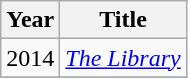<table class="wikitable">
<tr>
<th>Year</th>
<th>Title</th>
</tr>
<tr>
<td>2014</td>
<td><em><a href='#'>The Library</a></em></td>
</tr>
<tr>
</tr>
</table>
